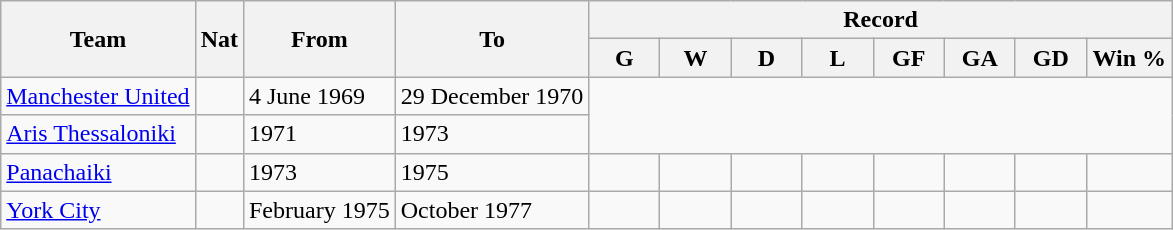<table class=wikitable style=text-align:center>
<tr>
<th rowspan=2>Team</th>
<th rowspan=2>Nat</th>
<th rowspan=2>From</th>
<th rowspan=2>To</th>
<th colspan=8>Record</th>
</tr>
<tr>
<th width=40>G</th>
<th width=40>W</th>
<th width=40>D</th>
<th width=40>L</th>
<th width=40>GF</th>
<th width=40>GA</th>
<th width=40>GD</th>
<th width=50>Win %</th>
</tr>
<tr>
<td align=left><a href='#'>Manchester United</a></td>
<td></td>
<td align=left>4 June 1969</td>
<td align=left>29 December 1970<br></td>
</tr>
<tr>
<td align=left><a href='#'>Aris Thessaloniki</a></td>
<td></td>
<td align=left>1971</td>
<td align=left>1973<br></td>
</tr>
<tr>
<td align=left><a href='#'>Panachaiki</a></td>
<td></td>
<td align=left>1973</td>
<td align=left>1975</td>
<td></td>
<td></td>
<td></td>
<td></td>
<td></td>
<td></td>
<td></td>
<td></td>
</tr>
<tr>
<td align=left><a href='#'>York City</a></td>
<td></td>
<td align=left>February 1975</td>
<td align=left>October 1977</td>
<td></td>
<td></td>
<td></td>
<td></td>
<td></td>
<td></td>
<td></td>
<td></td>
</tr>
</table>
